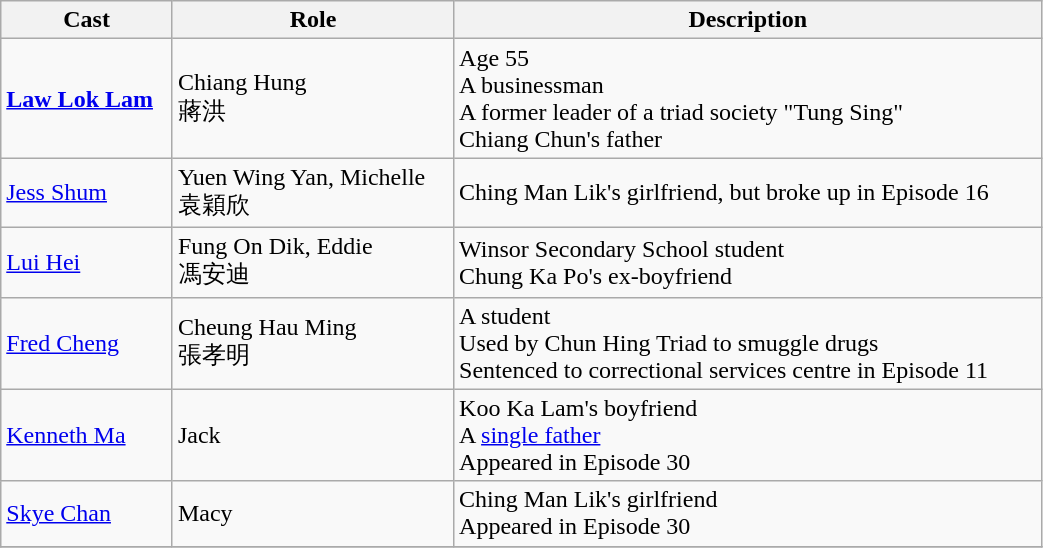<table class="wikitable" width="55%">
<tr>
<th>Cast</th>
<th>Role</th>
<th>Description</th>
</tr>
<tr>
<td><strong><a href='#'>Law Lok Lam</a></strong></td>
<td>Chiang Hung<br>蔣洪</td>
<td>Age 55<br>A businessman<br>A former leader of a triad society "Tung Sing"<br>Chiang Chun's father</td>
</tr>
<tr>
<td><a href='#'>Jess Shum</a></td>
<td>Yuen Wing Yan, Michelle<br>袁穎欣</td>
<td>Ching Man Lik's girlfriend, but broke up in Episode 16</td>
</tr>
<tr>
<td><a href='#'>Lui Hei</a></td>
<td>Fung On Dik, Eddie<br>馮安迪</td>
<td>Winsor Secondary School student<br>Chung Ka Po's ex-boyfriend</td>
</tr>
<tr>
<td><a href='#'>Fred Cheng</a></td>
<td>Cheung Hau Ming<br>張孝明</td>
<td>A student<br>Used by Chun Hing Triad to smuggle drugs<br>Sentenced to correctional services centre in Episode 11</td>
</tr>
<tr>
<td><a href='#'>Kenneth Ma</a></td>
<td>Jack</td>
<td>Koo Ka Lam's boyfriend<br>A <a href='#'>single father</a><br>Appeared in Episode 30</td>
</tr>
<tr>
<td><a href='#'>Skye Chan</a></td>
<td>Macy</td>
<td>Ching Man Lik's girlfriend<br>Appeared in Episode 30</td>
</tr>
<tr>
</tr>
</table>
